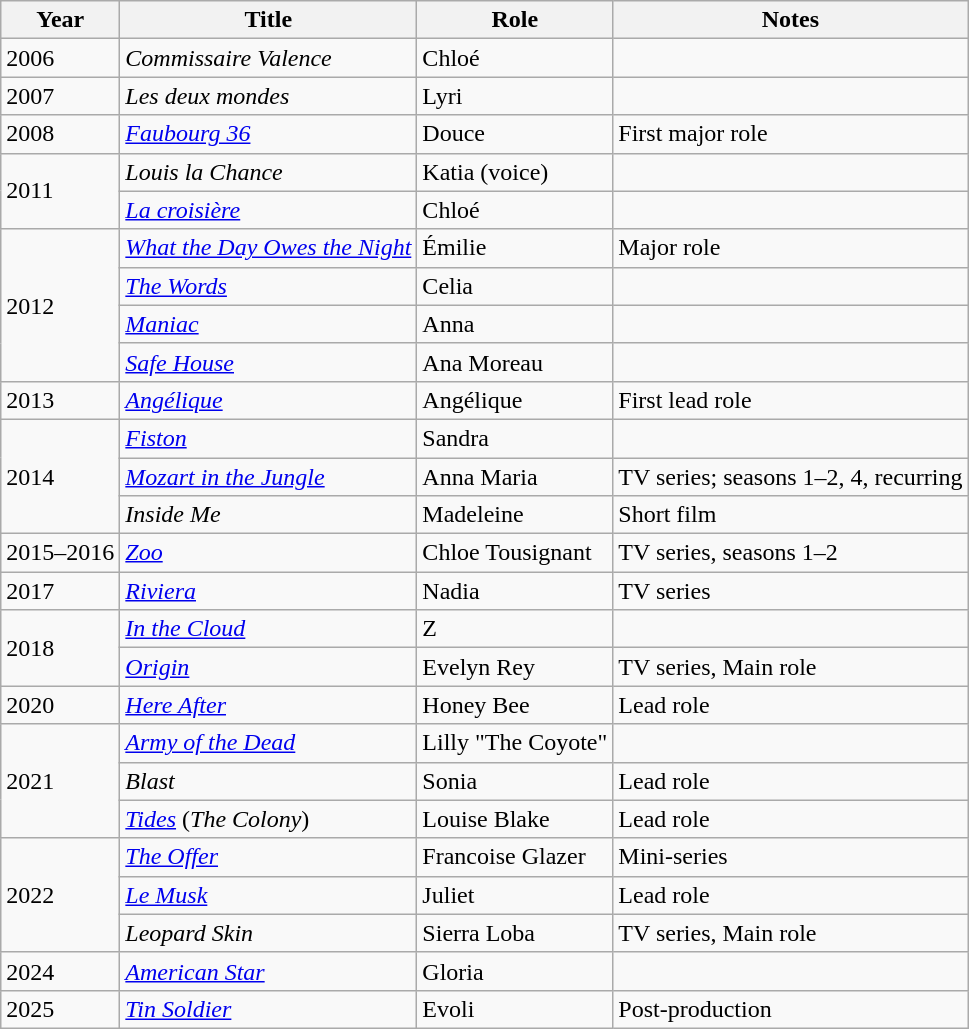<table class="wikitable sortable">
<tr>
<th>Year</th>
<th>Title</th>
<th>Role</th>
<th class="unsortable">Notes</th>
</tr>
<tr>
<td>2006</td>
<td><em>Commissaire Valence</em></td>
<td>Chloé</td>
<td></td>
</tr>
<tr>
<td>2007</td>
<td><em>Les deux mondes</em></td>
<td>Lyri</td>
<td></td>
</tr>
<tr>
<td>2008</td>
<td><em><a href='#'>Faubourg 36</a></em></td>
<td>Douce</td>
<td>First major role</td>
</tr>
<tr>
<td rowspan=2>2011</td>
<td><em>Louis la Chance</em></td>
<td>Katia (voice)</td>
<td></td>
</tr>
<tr>
<td><em><a href='#'>La croisière</a></em></td>
<td>Chloé</td>
<td></td>
</tr>
<tr>
<td rowspan=4>2012</td>
<td><em><a href='#'>What the Day Owes the Night</a></em></td>
<td>Émilie</td>
<td>Major role</td>
</tr>
<tr>
<td><em><a href='#'>The Words</a></em></td>
<td>Celia</td>
<td></td>
</tr>
<tr>
<td><em><a href='#'>Maniac</a></em></td>
<td>Anna</td>
<td></td>
</tr>
<tr>
<td><em><a href='#'>Safe House</a></em></td>
<td>Ana Moreau</td>
<td></td>
</tr>
<tr>
<td>2013</td>
<td><em><a href='#'>Angélique</a></em></td>
<td>Angélique</td>
<td>First lead role</td>
</tr>
<tr>
<td rowspan=3>2014</td>
<td><em><a href='#'>Fiston</a></em></td>
<td>Sandra</td>
<td></td>
</tr>
<tr>
<td><em><a href='#'>Mozart in the Jungle</a></em></td>
<td>Anna Maria</td>
<td>TV series; seasons 1–2, 4, recurring</td>
</tr>
<tr>
<td><em>Inside Me</em></td>
<td>Madeleine</td>
<td>Short film</td>
</tr>
<tr>
<td>2015–2016</td>
<td><em><a href='#'>Zoo</a></em></td>
<td>Chloe Tousignant</td>
<td>TV series, seasons 1–2</td>
</tr>
<tr>
<td>2017</td>
<td><em><a href='#'>Riviera</a></em></td>
<td>Nadia</td>
<td>TV series</td>
</tr>
<tr>
<td rowspan=2>2018</td>
<td><em><a href='#'>In the Cloud</a></em></td>
<td>Z</td>
<td></td>
</tr>
<tr>
<td><em><a href='#'>Origin</a></em></td>
<td>Evelyn Rey</td>
<td>TV series, Main role</td>
</tr>
<tr>
<td>2020</td>
<td><em><a href='#'>Here After</a></em></td>
<td>Honey Bee</td>
<td>Lead role</td>
</tr>
<tr>
<td rowspan=3>2021</td>
<td><em><a href='#'>Army of the Dead</a></em></td>
<td>Lilly "The Coyote"</td>
<td></td>
</tr>
<tr>
<td><em>Blast</em></td>
<td>Sonia</td>
<td>Lead role</td>
</tr>
<tr>
<td><em><a href='#'>Tides</a></em> (<em>The Colony</em>)</td>
<td>Louise Blake</td>
<td>Lead role</td>
</tr>
<tr>
<td rowspan=3>2022</td>
<td><em><a href='#'>The Offer</a></em></td>
<td>Francoise Glazer</td>
<td>Mini-series</td>
</tr>
<tr>
<td><em><a href='#'>Le Musk</a></em></td>
<td>Juliet</td>
<td>Lead role</td>
</tr>
<tr>
<td><em>Leopard Skin</em></td>
<td>Sierra Loba</td>
<td>TV series, Main role</td>
</tr>
<tr>
<td>2024</td>
<td><em><a href='#'>American Star</a></em></td>
<td>Gloria</td>
<td></td>
</tr>
<tr>
<td rowspan=1>2025</td>
<td><em><a href='#'>Tin Soldier</a></em></td>
<td>Evoli</td>
<td>Post-production</td>
</tr>
</table>
